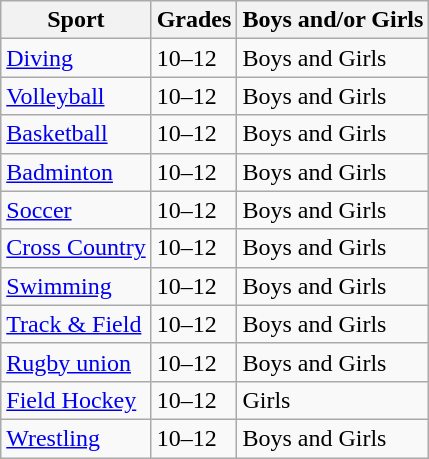<table class="wikitable">
<tr>
<th>Sport</th>
<th>Grades</th>
<th>Boys and/or Girls</th>
</tr>
<tr>
<td><a href='#'>Diving</a></td>
<td>10–12</td>
<td>Boys and Girls</td>
</tr>
<tr>
<td><a href='#'>Volleyball</a></td>
<td>10–12</td>
<td>Boys and Girls</td>
</tr>
<tr>
<td><a href='#'>Basketball</a></td>
<td>10–12</td>
<td>Boys and Girls</td>
</tr>
<tr>
<td><a href='#'>Badminton</a></td>
<td>10–12</td>
<td>Boys and Girls</td>
</tr>
<tr>
<td><a href='#'>Soccer</a></td>
<td>10–12</td>
<td>Boys and Girls</td>
</tr>
<tr>
<td><a href='#'>Cross Country</a></td>
<td>10–12</td>
<td>Boys and Girls</td>
</tr>
<tr>
<td><a href='#'>Swimming</a></td>
<td>10–12</td>
<td>Boys and Girls</td>
</tr>
<tr>
<td><a href='#'>Track & Field</a></td>
<td>10–12</td>
<td>Boys and Girls</td>
</tr>
<tr>
<td><a href='#'>Rugby union</a></td>
<td>10–12</td>
<td>Boys and Girls</td>
</tr>
<tr>
<td><a href='#'>Field Hockey</a></td>
<td>10–12</td>
<td>Girls</td>
</tr>
<tr>
<td><a href='#'>Wrestling</a></td>
<td>10–12</td>
<td>Boys and Girls</td>
</tr>
</table>
